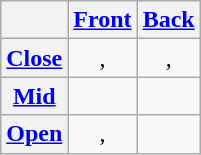<table class="wikitable" style=text-align:center>
<tr>
<th></th>
<th><a href='#'>Front</a></th>
<th><a href='#'>Back</a></th>
</tr>
<tr>
<th><a href='#'>Close</a></th>
<td>, </td>
<td>, </td>
</tr>
<tr>
<th><a href='#'>Mid</a></th>
<td></td>
<td></td>
</tr>
<tr>
<th><a href='#'>Open</a></th>
<td>, </td>
<td></td>
</tr>
</table>
